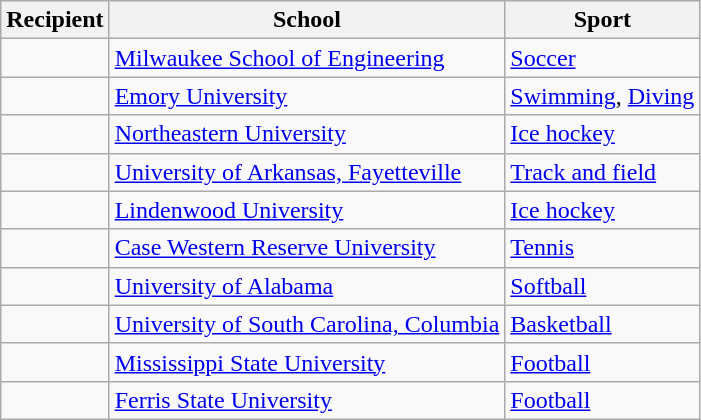<table class="wikitable sortable">
<tr>
<th>Recipient</th>
<th>School</th>
<th>Sport</th>
</tr>
<tr>
<td></td>
<td><a href='#'>Milwaukee School of Engineering</a></td>
<td><a href='#'>Soccer</a></td>
</tr>
<tr>
<td></td>
<td><a href='#'>Emory University</a></td>
<td><a href='#'>Swimming</a>, <a href='#'>Diving</a></td>
</tr>
<tr>
<td></td>
<td><a href='#'>Northeastern University</a></td>
<td><a href='#'>Ice hockey</a></td>
</tr>
<tr>
<td></td>
<td><a href='#'>University of Arkansas, Fayetteville</a></td>
<td><a href='#'>Track and field</a></td>
</tr>
<tr>
<td></td>
<td><a href='#'>Lindenwood University</a></td>
<td><a href='#'>Ice hockey</a></td>
</tr>
<tr>
<td></td>
<td><a href='#'>Case Western Reserve University</a></td>
<td><a href='#'>Tennis</a></td>
</tr>
<tr>
<td></td>
<td><a href='#'>University of Alabama</a></td>
<td><a href='#'>Softball</a></td>
</tr>
<tr>
<td></td>
<td><a href='#'>University of South Carolina, Columbia</a></td>
<td><a href='#'>Basketball</a></td>
</tr>
<tr>
<td></td>
<td><a href='#'>Mississippi State University</a></td>
<td><a href='#'>Football</a></td>
</tr>
<tr>
<td></td>
<td><a href='#'>Ferris State University</a></td>
<td><a href='#'>Football</a></td>
</tr>
</table>
